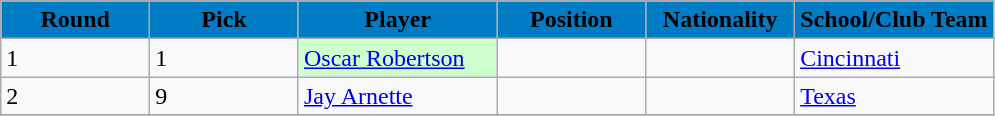<table class="wikitable sortable sortable">
<tr>
<th style="background:#007CC5;" width="15%">Round</th>
<th style="background:#007CC5;" width="15%">Pick</th>
<th style="background:#007CC5;" width="20%">Player</th>
<th style="background:#007CC5;" width="15%">Position</th>
<th style="background:#007CC5;" width="15%">Nationality</th>
<th style="background:#007CC5;" width="20%">School/Club Team</th>
</tr>
<tr>
<td>1</td>
<td>1</td>
<td bgcolor="#CCFFCC"><a href='#'>Oscar Robertson</a></td>
<td></td>
<td></td>
<td><a href='#'>Cincinnati</a></td>
</tr>
<tr>
<td>2</td>
<td>9</td>
<td><a href='#'>Jay Arnette</a></td>
<td></td>
<td></td>
<td><a href='#'>Texas</a></td>
</tr>
<tr>
</tr>
</table>
